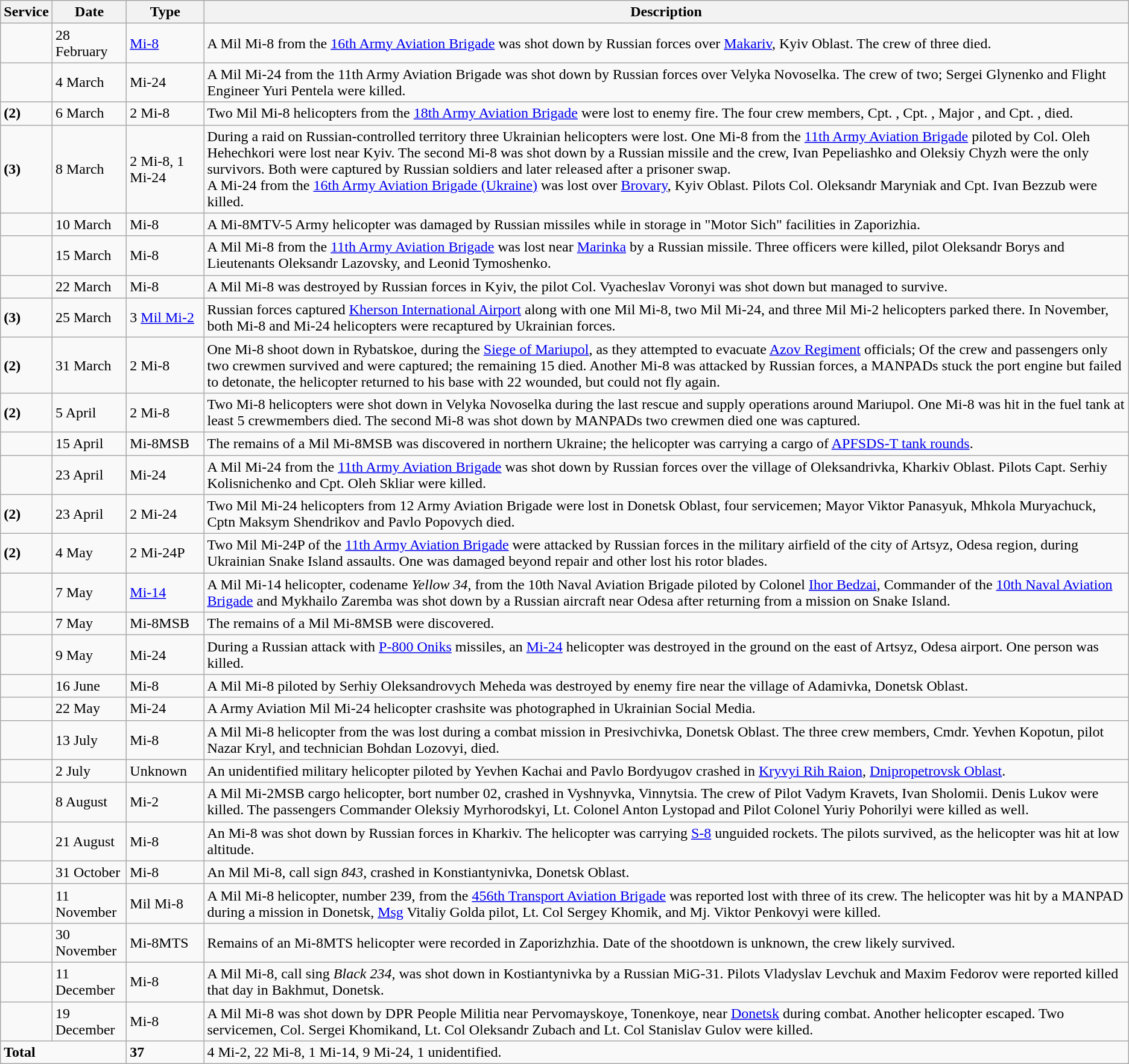<table class="wikitable">
<tr>
<th>Service</th>
<th>Date</th>
<th>Type</th>
<th>Description</th>
</tr>
<tr>
<td></td>
<td>28 February</td>
<td><a href='#'>Mi-8</a></td>
<td>A Mil Mi-8 from the <a href='#'>16th Army Aviation Brigade</a> was shot down by Russian forces over <a href='#'>Makariv</a>, Kyiv Oblast. The crew of three died.</td>
</tr>
<tr>
<td></td>
<td>4 March</td>
<td>Mi-24</td>
<td>A Mil Mi-24 from the 11th Army Aviation Brigade was shot down by Russian forces over Velyka Novoselka. The crew of two; Sergei Glynenko and Flight Engineer Yuri Pentela were killed.</td>
</tr>
<tr>
<td> <strong>(2)</strong></td>
<td>6 March</td>
<td>2 Mi-8</td>
<td>Two Mil Mi-8 helicopters from the <a href='#'>18th Army Aviation Brigade</a> were lost to enemy fire. The four crew members, Cpt. , Cpt. , Major , and Cpt. , died.</td>
</tr>
<tr>
<td> <strong>(3)</strong></td>
<td>8 March</td>
<td>2 Mi-8, 1 Mi-24</td>
<td>During a raid on Russian-controlled territory three Ukrainian helicopters were lost. One Mi-8 from the <a href='#'>11th Army Aviation Brigade</a> piloted by Col. Oleh Hehechkori were lost near Kyiv. The second Mi-8 was shot down by a Russian missile and the crew, Ivan Pepeliashko and Oleksiy Chyzh were the only survivors. Both were captured by Russian soldiers and later released after a prisoner swap.<br>A Mi-24 from the <a href='#'>16th Army Aviation Brigade (Ukraine)</a> was lost over <a href='#'>Brovary</a>, Kyiv Oblast. Pilots Col. Oleksandr Maryniak and Cpt. Ivan Bezzub were killed.</td>
</tr>
<tr>
<td></td>
<td>10 March</td>
<td>Mi-8</td>
<td>A Mi-8MTV-5 Army helicopter was damaged by Russian missiles while in storage in "Motor Sich" facilities in Zaporizhia.</td>
</tr>
<tr>
<td></td>
<td>15 March</td>
<td>Mi-8</td>
<td>A Mil Mi-8 from the <a href='#'>11th Army Aviation Brigade</a> was lost near <a href='#'>Marinka</a> by a Russian missile. Three officers were killed, pilot Oleksandr Borys and Lieutenants Oleksandr Lazovsky, and Leonid Tymoshenko.</td>
</tr>
<tr>
<td></td>
<td>22 March</td>
<td>Mi-8</td>
<td>A Mil Mi-8 was destroyed by Russian forces in Kyiv, the pilot Col. Vyacheslav Voronyi was shot down but managed to survive.</td>
</tr>
<tr>
<td> <strong>(3)</strong></td>
<td>25 March</td>
<td>3 <a href='#'>Mil Mi-2</a></td>
<td>Russian forces captured <a href='#'>Kherson International Airport</a> along with one Mil Mi-8, two Mil Mi-24, and three Mil Mi-2 helicopters parked there. In November, both Mi-8 and Mi-24 helicopters were recaptured by Ukrainian forces.</td>
</tr>
<tr>
<td> <strong>(2)</strong></td>
<td>31 March</td>
<td>2 Mi-8</td>
<td>One Mi-8 shoot down in Rybatskoe, during the <a href='#'>Siege of Mariupol</a>, as they attempted to evacuate <a href='#'>Azov Regiment</a> officials; Of the crew and passengers only two crewmen survived and were captured; the remaining 15 died. Another Mi-8 was attacked by Russian forces, a MANPADs stuck the port engine but failed to detonate, the helicopter returned to his base with 22 wounded, but could not fly again.</td>
</tr>
<tr>
<td> <strong>(2)</strong></td>
<td>5 April</td>
<td>2 Mi-8</td>
<td>Two Mi-8 helicopters were shot down in Velyka Novoselka during the last rescue and supply operations around Mariupol. One Mi-8 was hit in the fuel tank at least 5 crewmembers died. The second Mi-8 was shot down by MANPADs two crewmen died one was captured.</td>
</tr>
<tr>
<td></td>
<td>15 April</td>
<td>Mi-8MSB</td>
<td>The remains of a Mil Mi-8MSB was discovered in northern Ukraine; the helicopter was carrying a cargo of <a href='#'>APFSDS-T tank rounds</a>.</td>
</tr>
<tr>
<td></td>
<td>23 April</td>
<td>Mi-24</td>
<td>A Mil Mi-24 from the <a href='#'>11th Army Aviation Brigade</a> was shot down by Russian forces over the village of Oleksandrivka, Kharkiv Oblast. Pilots Capt. Serhiy Kolisnichenko and Cpt. Oleh Skliar were killed.</td>
</tr>
<tr>
<td> <strong>(2)</strong></td>
<td>23 April</td>
<td>2 Mi-24</td>
<td>Two Mil Mi-24 helicopters from 12 Army Aviation Brigade were lost in Donetsk Oblast, four servicemen; Mayor Viktor Panasyuk, Mhkola Muryachuck, Cptn Maksym Shendrikov and Pavlo Popovych died.</td>
</tr>
<tr>
<td> <strong>(2)</strong></td>
<td>4 May</td>
<td>2 Mi-24P</td>
<td>Two Mil Mi-24P of the <a href='#'>11th Army Aviation Brigade</a> were attacked by Russian forces in the military airfield of the city of Artsyz, Odesa region, during Ukrainian Snake Island assaults. One was damaged beyond repair and other lost his rotor blades.</td>
</tr>
<tr>
<td></td>
<td>7 May</td>
<td><a href='#'>Mi-14</a></td>
<td>A Mil Mi-14 helicopter, codename <em>Yellow 34</em>, from the 10th Naval Aviation Brigade piloted by Colonel <a href='#'>Ihor Bedzai</a>, Commander of the <a href='#'>10th Naval Aviation Brigade</a> and Mykhailo Zaremba was shot down by a Russian aircraft near Odesa after returning from a mission on Snake Island.</td>
</tr>
<tr>
<td></td>
<td>7 May</td>
<td>Mi-8MSB</td>
<td>The remains of a Mil Mi-8MSB were discovered.</td>
</tr>
<tr>
<td></td>
<td>9 May</td>
<td>Mi-24</td>
<td>During a Russian attack with <a href='#'>P-800 Oniks</a> missiles, an <a href='#'>Mi-24</a> helicopter was destroyed in the ground on the east of Artsyz, Odesa airport. One person was killed.</td>
</tr>
<tr>
<td></td>
<td>16 June</td>
<td>Mi-8</td>
<td>A Mil Mi-8 piloted by Serhiy Oleksandrovych Meheda was destroyed by enemy fire near the village of Adamivka, Donetsk Oblast.</td>
</tr>
<tr>
<td></td>
<td>22 May</td>
<td>Mi-24</td>
<td>A Army Aviation Mil Mi-24 helicopter crashsite was photographed in Ukrainian Social Media.</td>
</tr>
<tr>
<td></td>
<td>13 July</td>
<td>Mi-8</td>
<td>A Mil Mi-8 helicopter from the  was lost during a combat mission in Presivchivka, Donetsk Oblast. The three crew members, Cmdr. Yevhen Kopotun, pilot Nazar Kryl, and technician Bohdan Lozovyi, died.</td>
</tr>
<tr>
<td></td>
<td>2 July</td>
<td>Unknown</td>
<td>An unidentified military helicopter piloted by Yevhen Kachai and Pavlo Bordyugov crashed in <a href='#'>Kryvyi Rih Raion</a>, <a href='#'>Dnipropetrovsk Oblast</a>.</td>
</tr>
<tr>
<td></td>
<td>8 August</td>
<td>Mi-2</td>
<td>A Mil Mi-2MSB cargo helicopter, bort number 02, crashed in Vyshnyvka, Vinnytsia. The crew of Pilot Vadym Kravets, Ivan Sholomii. Denis Lukov were killed. The passengers Commander Oleksiy Myrhorodskyi, Lt. Colonel Anton Lystopad and Pilot Colonel Yuriy Pohorilyi were killed as well.</td>
</tr>
<tr>
<td></td>
<td>21 August</td>
<td>Mi-8</td>
<td>An Mi-8 was shot down by Russian forces in Kharkiv. The helicopter was carrying <a href='#'>S-8</a> unguided rockets. The pilots survived, as the helicopter was hit at low altitude.</td>
</tr>
<tr>
<td></td>
<td>31 October</td>
<td>Mi-8</td>
<td>An Mil Mi-8, call sign <em>843</em>, crashed in Konstiantynivka, Donetsk Oblast.</td>
</tr>
<tr>
<td></td>
<td>11 November</td>
<td>Mil Mi-8</td>
<td>A Mil Mi-8 helicopter, number 239, from the <a href='#'>456th Transport Aviation Brigade</a> was reported lost with three of its crew. The helicopter was hit by a MANPAD during a mission in Donetsk, <a href='#'>Msg</a> Vitaliy Golda pilot, Lt. Col Sergey Khomik, and Mj. Viktor Penkovyi were killed.</td>
</tr>
<tr>
<td></td>
<td>30 November</td>
<td>Mi-8MTS</td>
<td>Remains of an Mi-8MTS helicopter were recorded in Zaporizhzhia. Date of the shootdown is unknown, the crew likely survived.</td>
</tr>
<tr>
<td></td>
<td>11 December</td>
<td>Mi-8</td>
<td>A Mil Mi-8, call sing <em>Black 234</em>, was shot down in Kostiantynivka by a Russian MiG-31. Pilots Vladyslav Levchuk and Maxim Fedorov were reported killed that day in Bakhmut, Donetsk.</td>
</tr>
<tr>
<td></td>
<td>19 December</td>
<td>Mi-8</td>
<td>A Mil Mi-8 was shot down by DPR People Militia near Pervomayskoye, Tonenkoye, near <a href='#'>Donetsk</a> during combat. Another helicopter escaped. Two servicemen, Col. Sergei Khomikand, Lt. Col Oleksandr Zubach and Lt. Col Stanislav Gulov were killed.</td>
</tr>
<tr>
<td colspan="2"><strong>Total</strong></td>
<td><strong>37</strong></td>
<td>4 Mi-2, 22 Mi-8, 1 Mi-14, 9 Mi-24, 1 unidentified.</td>
</tr>
</table>
